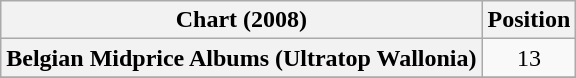<table class="wikitable plainrowheaders sortable">
<tr>
<th>Chart (2008)</th>
<th>Position</th>
</tr>
<tr>
<th scope="row">Belgian Midprice Albums (Ultratop Wallonia)</th>
<td style="text-align:center;">13</td>
</tr>
<tr>
</tr>
</table>
